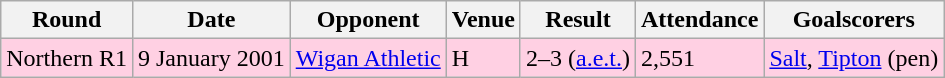<table class="wikitable">
<tr>
<th>Round</th>
<th>Date</th>
<th>Opponent</th>
<th>Venue</th>
<th>Result</th>
<th>Attendance</th>
<th>Goalscorers</th>
</tr>
<tr style="background-color: #ffd0e3;">
<td>Northern R1</td>
<td>9 January 2001</td>
<td><a href='#'>Wigan Athletic</a></td>
<td>H</td>
<td>2–3 (<a href='#'>a.e.t.</a>)</td>
<td>2,551</td>
<td><a href='#'>Salt</a>, <a href='#'>Tipton</a> (pen)</td>
</tr>
</table>
